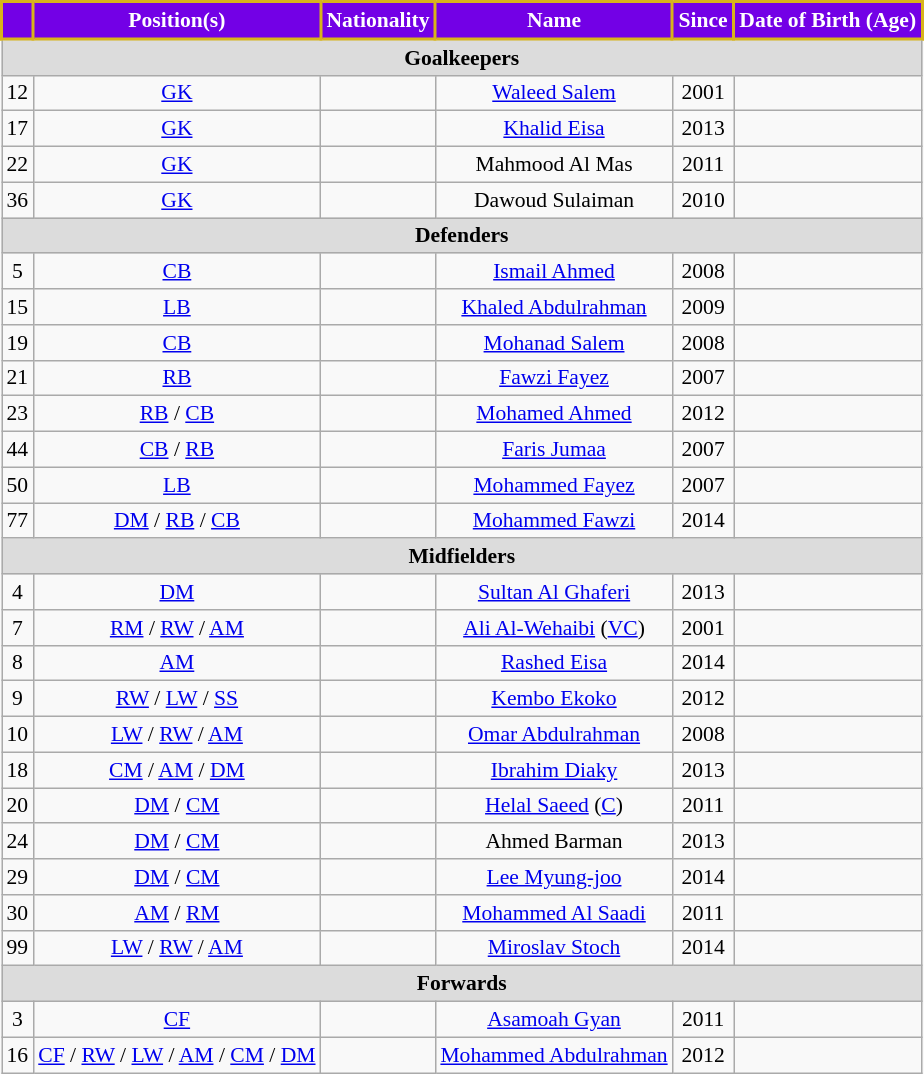<table class="wikitable" style="text-align:center; font-size:90%;">
<tr>
<th style="color:#FFFFFF; background:#7300E6; border:2px solid #D8B31B;"></th>
<th style="color:#FFFFFF; background:#7300E6; border:2px solid #D8B31B;">Position(s)</th>
<th style="color:#FFFFFF; background:#7300E6; border:2px solid #D8B31B;">Nationality</th>
<th style="color:#FFFFFF; background:#7300E6; border:2px solid #D8B31B;">Name</th>
<th style="color:#FFFFFF; background:#7300E6; border:2px solid #D8B31B;">Since</th>
<th style="color:#FFFFFF; background:#7300E6; border:2px solid #D8B31B;">Date of Birth (Age)</th>
</tr>
<tr>
<th colspan="10" style="background:#dcdcdc; text-align:center">Goalkeepers</th>
</tr>
<tr>
<td>12</td>
<td><a href='#'>GK</a></td>
<td></td>
<td><a href='#'>Waleed Salem</a></td>
<td>2001</td>
<td></td>
</tr>
<tr>
<td>17</td>
<td><a href='#'>GK</a></td>
<td></td>
<td><a href='#'>Khalid Eisa</a></td>
<td>2013</td>
<td></td>
</tr>
<tr>
<td>22</td>
<td><a href='#'>GK</a></td>
<td></td>
<td>Mahmood Al Mas</td>
<td>2011</td>
<td></td>
</tr>
<tr>
<td>36</td>
<td><a href='#'>GK</a></td>
<td></td>
<td>Dawoud Sulaiman</td>
<td>2010</td>
<td></td>
</tr>
<tr>
<th colspan="10" style="background:#dcdcdc; text-align:center">Defenders</th>
</tr>
<tr>
<td>5</td>
<td><a href='#'>CB</a></td>
<td></td>
<td><a href='#'>Ismail Ahmed</a></td>
<td>2008</td>
<td></td>
</tr>
<tr>
<td>15</td>
<td><a href='#'>LB</a></td>
<td></td>
<td><a href='#'>Khaled Abdulrahman</a></td>
<td>2009</td>
<td></td>
</tr>
<tr>
<td>19</td>
<td><a href='#'>CB</a></td>
<td></td>
<td><a href='#'>Mohanad Salem</a></td>
<td>2008</td>
<td></td>
</tr>
<tr>
<td>21</td>
<td><a href='#'>RB</a></td>
<td></td>
<td><a href='#'>Fawzi Fayez</a></td>
<td>2007</td>
<td></td>
</tr>
<tr>
<td>23</td>
<td><a href='#'>RB</a> / <a href='#'>CB</a></td>
<td></td>
<td><a href='#'>Mohamed Ahmed</a></td>
<td>2012</td>
<td></td>
</tr>
<tr>
<td>44</td>
<td><a href='#'>CB</a> / <a href='#'>RB</a></td>
<td></td>
<td><a href='#'>Faris Jumaa</a></td>
<td>2007</td>
<td></td>
</tr>
<tr>
<td>50</td>
<td><a href='#'>LB</a></td>
<td></td>
<td><a href='#'>Mohammed Fayez</a></td>
<td>2007</td>
<td></td>
</tr>
<tr>
<td>77</td>
<td><a href='#'>DM</a> / <a href='#'>RB</a> / <a href='#'>CB</a></td>
<td></td>
<td><a href='#'>Mohammed Fawzi</a></td>
<td>2014</td>
<td></td>
</tr>
<tr>
<th colspan="10" style="background:#dcdcdc; text-align:center">Midfielders</th>
</tr>
<tr>
<td>4</td>
<td><a href='#'>DM</a></td>
<td></td>
<td><a href='#'>Sultan Al Ghaferi</a></td>
<td>2013</td>
<td></td>
</tr>
<tr>
<td>7</td>
<td><a href='#'>RM</a> / <a href='#'>RW</a> / <a href='#'>AM</a></td>
<td></td>
<td><a href='#'>Ali Al-Wehaibi</a>  (<a href='#'>VC</a>)</td>
<td>2001</td>
<td></td>
</tr>
<tr>
<td>8</td>
<td><a href='#'>AM</a></td>
<td></td>
<td><a href='#'>Rashed Eisa</a></td>
<td>2014</td>
<td></td>
</tr>
<tr>
<td>9</td>
<td><a href='#'>RW</a> / <a href='#'>LW</a> / <a href='#'>SS</a></td>
<td></td>
<td><a href='#'>Kembo Ekoko</a></td>
<td>2012</td>
<td></td>
</tr>
<tr>
<td>10</td>
<td><a href='#'>LW</a> / <a href='#'>RW</a> / <a href='#'>AM</a></td>
<td></td>
<td><a href='#'>Omar Abdulrahman</a></td>
<td>2008</td>
<td></td>
</tr>
<tr>
<td>18</td>
<td><a href='#'>CM</a> / <a href='#'>AM</a> / <a href='#'>DM</a></td>
<td></td>
<td><a href='#'>Ibrahim Diaky</a></td>
<td>2013</td>
<td></td>
</tr>
<tr>
<td>20</td>
<td><a href='#'>DM</a> / <a href='#'>CM</a></td>
<td></td>
<td><a href='#'>Helal Saeed</a>   (<a href='#'>C</a>)</td>
<td>2011</td>
<td></td>
</tr>
<tr>
<td>24</td>
<td><a href='#'>DM</a> / <a href='#'>CM</a></td>
<td></td>
<td>Ahmed Barman</td>
<td>2013</td>
<td></td>
</tr>
<tr>
<td>29</td>
<td><a href='#'>DM</a> / <a href='#'>CM</a></td>
<td></td>
<td><a href='#'>Lee Myung-joo</a></td>
<td>2014</td>
<td></td>
</tr>
<tr>
<td>30</td>
<td><a href='#'>AM</a> / <a href='#'>RM</a></td>
<td></td>
<td><a href='#'>Mohammed Al Saadi</a></td>
<td>2011</td>
<td></td>
</tr>
<tr>
<td>99</td>
<td><a href='#'>LW</a> / <a href='#'>RW</a> / <a href='#'>AM</a></td>
<td></td>
<td><a href='#'>Miroslav Stoch</a></td>
<td>2014</td>
<td></td>
</tr>
<tr>
<th colspan="10" style="background:#dcdcdc; text-align:center">Forwards</th>
</tr>
<tr>
<td>3</td>
<td><a href='#'>CF</a></td>
<td></td>
<td><a href='#'>Asamoah Gyan</a></td>
<td>2011</td>
<td></td>
</tr>
<tr>
<td>16</td>
<td><a href='#'>CF</a> / <a href='#'>RW</a> / <a href='#'>LW</a> / <a href='#'>AM</a> / <a href='#'>CM</a> / <a href='#'>DM</a></td>
<td></td>
<td><a href='#'>Mohammed Abdulrahman</a></td>
<td>2012</td>
<td></td>
</tr>
</table>
